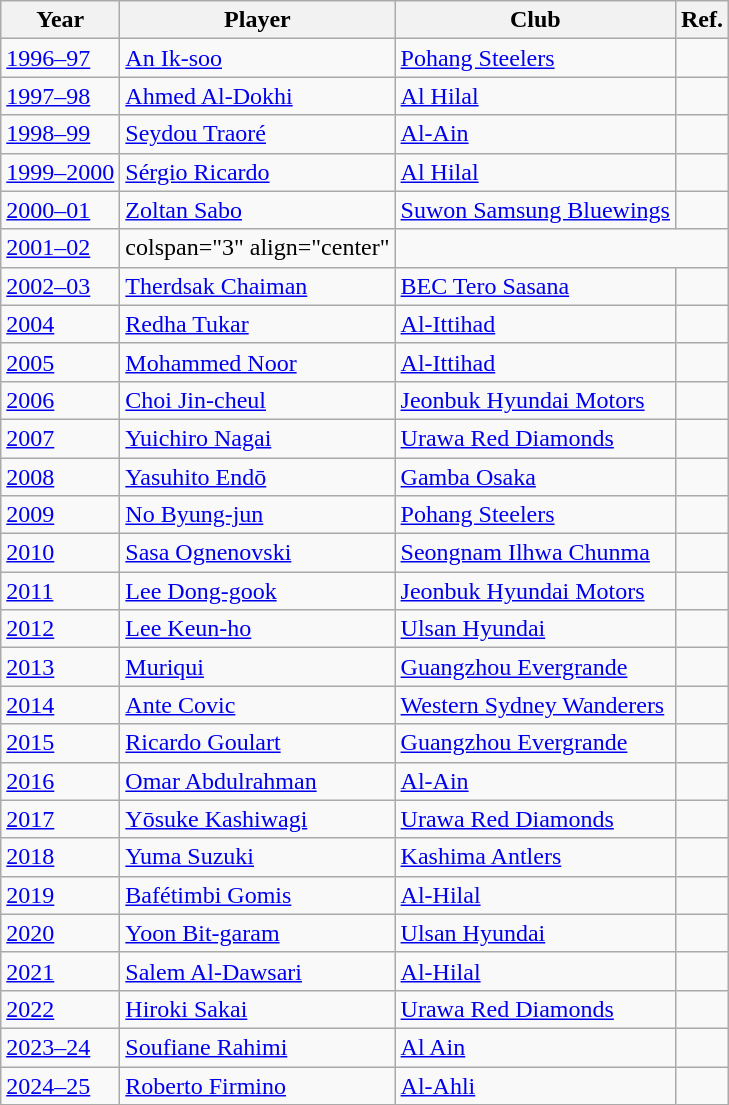<table class="wikitable">
<tr>
<th>Year</th>
<th>Player</th>
<th>Club</th>
<th>Ref.</th>
</tr>
<tr>
<td><a href='#'>1996–97</a></td>
<td> <a href='#'>An Ik-soo</a></td>
<td> <a href='#'>Pohang Steelers</a></td>
<td></td>
</tr>
<tr>
<td><a href='#'>1997–98</a></td>
<td> <a href='#'>Ahmed Al-Dokhi</a></td>
<td> <a href='#'>Al Hilal</a></td>
<td></td>
</tr>
<tr>
<td><a href='#'>1998–99</a></td>
<td> <a href='#'>Seydou Traoré</a></td>
<td align=left> <a href='#'>Al-Ain</a></td>
<td></td>
</tr>
<tr>
<td><a href='#'>1999–2000</a></td>
<td> <a href='#'>Sérgio Ricardo</a></td>
<td> <a href='#'>Al Hilal</a></td>
<td></td>
</tr>
<tr>
<td><a href='#'>2000–01</a></td>
<td> <a href='#'>Zoltan Sabo</a></td>
<td> <a href='#'>Suwon Samsung Bluewings</a></td>
<td></td>
</tr>
<tr>
<td><a href='#'>2001–02</a></td>
<td>colspan="3" align="center" </td>
</tr>
<tr>
<td><a href='#'>2002–03</a></td>
<td> <a href='#'>Therdsak Chaiman</a></td>
<td> <a href='#'>BEC Tero Sasana</a></td>
<td></td>
</tr>
<tr>
<td><a href='#'>2004</a></td>
<td> <a href='#'>Redha Tukar</a></td>
<td> <a href='#'>Al-Ittihad</a></td>
<td></td>
</tr>
<tr>
<td><a href='#'>2005</a></td>
<td> <a href='#'>Mohammed Noor</a></td>
<td> <a href='#'>Al-Ittihad</a></td>
<td></td>
</tr>
<tr>
<td><a href='#'>2006</a></td>
<td> <a href='#'>Choi Jin-cheul</a></td>
<td> <a href='#'>Jeonbuk Hyundai Motors</a></td>
<td></td>
</tr>
<tr>
<td><a href='#'>2007</a></td>
<td> <a href='#'>Yuichiro Nagai</a></td>
<td> <a href='#'>Urawa Red Diamonds</a></td>
<td></td>
</tr>
<tr>
<td><a href='#'>2008</a></td>
<td> <a href='#'>Yasuhito Endō</a></td>
<td> <a href='#'>Gamba Osaka</a></td>
<td></td>
</tr>
<tr>
<td><a href='#'>2009</a></td>
<td> <a href='#'>No Byung-jun</a></td>
<td> <a href='#'>Pohang Steelers</a></td>
<td></td>
</tr>
<tr>
<td><a href='#'>2010</a></td>
<td> <a href='#'>Sasa Ognenovski</a></td>
<td> <a href='#'>Seongnam Ilhwa Chunma</a></td>
<td></td>
</tr>
<tr>
<td><a href='#'>2011</a></td>
<td> <a href='#'>Lee Dong-gook</a></td>
<td> <a href='#'>Jeonbuk Hyundai Motors</a></td>
<td></td>
</tr>
<tr>
<td><a href='#'>2012</a></td>
<td> <a href='#'>Lee Keun-ho</a></td>
<td> <a href='#'>Ulsan Hyundai</a></td>
<td></td>
</tr>
<tr>
<td><a href='#'>2013</a></td>
<td> <a href='#'>Muriqui</a></td>
<td> <a href='#'>Guangzhou Evergrande</a></td>
<td></td>
</tr>
<tr>
<td><a href='#'>2014</a></td>
<td> <a href='#'>Ante Covic</a></td>
<td> <a href='#'>Western Sydney Wanderers</a></td>
<td></td>
</tr>
<tr>
<td><a href='#'>2015</a></td>
<td> <a href='#'>Ricardo Goulart</a></td>
<td> <a href='#'>Guangzhou Evergrande</a></td>
<td></td>
</tr>
<tr>
<td><a href='#'>2016</a></td>
<td> <a href='#'>Omar Abdulrahman</a></td>
<td> <a href='#'>Al-Ain</a></td>
<td></td>
</tr>
<tr>
<td><a href='#'>2017</a></td>
<td> <a href='#'>Yōsuke Kashiwagi</a></td>
<td> <a href='#'>Urawa Red Diamonds</a></td>
<td></td>
</tr>
<tr>
<td><a href='#'>2018</a></td>
<td> <a href='#'>Yuma Suzuki</a></td>
<td> <a href='#'>Kashima Antlers</a></td>
<td></td>
</tr>
<tr>
<td><a href='#'>2019</a></td>
<td> <a href='#'>Bafétimbi Gomis</a></td>
<td> <a href='#'>Al-Hilal</a></td>
<td></td>
</tr>
<tr>
<td><a href='#'>2020</a></td>
<td> <a href='#'>Yoon Bit-garam</a></td>
<td> <a href='#'>Ulsan Hyundai</a></td>
<td></td>
</tr>
<tr>
<td><a href='#'>2021</a></td>
<td> <a href='#'>Salem Al-Dawsari</a></td>
<td> <a href='#'>Al-Hilal</a></td>
<td></td>
</tr>
<tr>
<td><a href='#'>2022</a></td>
<td> <a href='#'>Hiroki Sakai</a></td>
<td> <a href='#'>Urawa Red Diamonds</a></td>
<td></td>
</tr>
<tr>
<td><a href='#'>2023–24</a></td>
<td> <a href='#'>Soufiane Rahimi</a></td>
<td> <a href='#'>Al Ain</a></td>
<td></td>
</tr>
<tr>
<td><a href='#'>2024–25</a></td>
<td> <a href='#'>Roberto Firmino</a></td>
<td> <a href='#'>Al-Ahli</a></td>
<td></td>
</tr>
</table>
